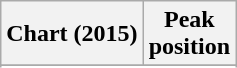<table class="wikitable sortable plainrowheaders">
<tr>
<th scope="col">Chart (2015)</th>
<th scope="col">Peak<br>position</th>
</tr>
<tr>
</tr>
<tr>
</tr>
<tr>
</tr>
</table>
